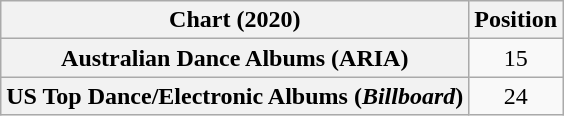<table class="wikitable plainrowheaders" style="text-align:center">
<tr>
<th scope="col">Chart (2020)</th>
<th scope="col">Position</th>
</tr>
<tr>
<th scope="row">Australian Dance Albums (ARIA)</th>
<td>15</td>
</tr>
<tr>
<th scope="row">US Top Dance/Electronic Albums (<em>Billboard</em>)</th>
<td>24</td>
</tr>
</table>
